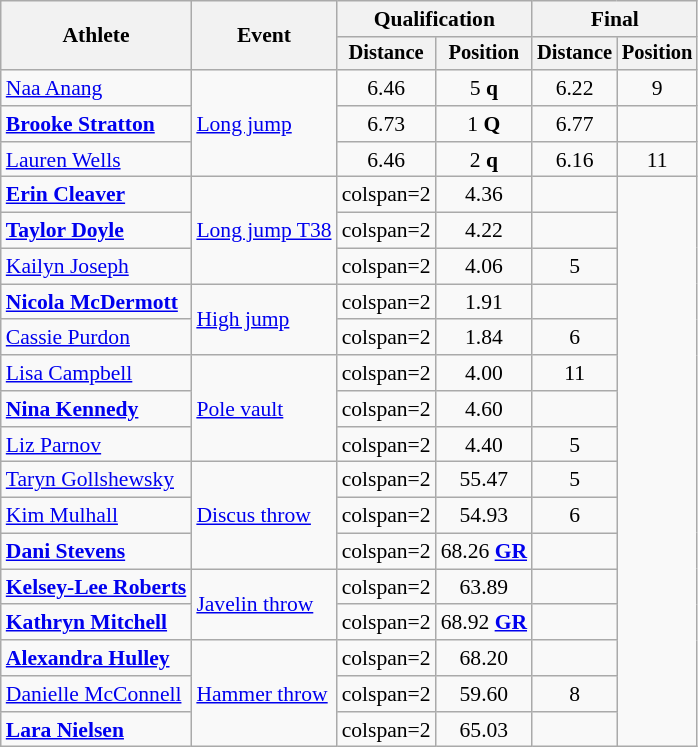<table class=wikitable style=font-size:90%;text-align:center>
<tr>
<th rowspan=2>Athlete</th>
<th rowspan=2>Event</th>
<th colspan=2>Qualification</th>
<th colspan=2>Final</th>
</tr>
<tr style=font-size:95%>
<th>Distance</th>
<th>Position</th>
<th>Distance</th>
<th>Position</th>
</tr>
<tr>
<td align=left><a href='#'>Naa Anang</a></td>
<td align=left rowspan=3><a href='#'>Long jump</a></td>
<td>6.46</td>
<td>5 <strong>q</strong></td>
<td>6.22</td>
<td>9</td>
</tr>
<tr>
<td align=left><strong><a href='#'>Brooke Stratton</a></strong></td>
<td>6.73</td>
<td>1 <strong>Q</strong></td>
<td>6.77</td>
<td></td>
</tr>
<tr>
<td align=left><a href='#'>Lauren Wells</a></td>
<td>6.46</td>
<td>2 <strong>q</strong></td>
<td>6.16</td>
<td>11</td>
</tr>
<tr>
<td align=left><strong><a href='#'>Erin Cleaver</a></strong></td>
<td align=left rowspan=3><a href='#'>Long jump T38</a></td>
<td>colspan=2 </td>
<td>4.36</td>
<td></td>
</tr>
<tr>
<td align=left><strong><a href='#'>Taylor Doyle</a></strong></td>
<td>colspan=2 </td>
<td>4.22</td>
<td></td>
</tr>
<tr>
<td align=left><a href='#'>Kailyn Joseph</a></td>
<td>colspan=2 </td>
<td>4.06</td>
<td>5</td>
</tr>
<tr>
<td align=left><strong><a href='#'>Nicola McDermott</a></strong></td>
<td align=left rowspan=2><a href='#'>High jump</a></td>
<td>colspan=2 </td>
<td>1.91</td>
<td></td>
</tr>
<tr>
<td align=left><a href='#'>Cassie Purdon</a></td>
<td>colspan=2 </td>
<td>1.84</td>
<td>6</td>
</tr>
<tr>
<td align=left><a href='#'>Lisa Campbell</a></td>
<td align=left rowspan=3><a href='#'>Pole vault</a></td>
<td>colspan=2 </td>
<td>4.00</td>
<td>11</td>
</tr>
<tr>
<td align=left><strong><a href='#'>Nina Kennedy</a></strong></td>
<td>colspan=2 </td>
<td>4.60</td>
<td></td>
</tr>
<tr>
<td align=left><a href='#'>Liz Parnov</a></td>
<td>colspan=2 </td>
<td>4.40</td>
<td>5</td>
</tr>
<tr>
<td align=left><a href='#'>Taryn Gollshewsky</a></td>
<td align=left rowspan=3><a href='#'>Discus throw</a></td>
<td>colspan=2 </td>
<td>55.47</td>
<td>5</td>
</tr>
<tr>
<td align=left><a href='#'>Kim Mulhall</a></td>
<td>colspan=2 </td>
<td>54.93</td>
<td>6</td>
</tr>
<tr>
<td align=left><strong><a href='#'>Dani Stevens</a></strong></td>
<td>colspan=2 </td>
<td>68.26 <a href='#'><strong>GR</strong></a></td>
<td></td>
</tr>
<tr>
<td align=left><strong><a href='#'>Kelsey-Lee Roberts</a></strong></td>
<td align=left rowspan=2><a href='#'>Javelin throw</a></td>
<td>colspan=2 </td>
<td>63.89</td>
<td></td>
</tr>
<tr>
<td align=left><strong><a href='#'>Kathryn Mitchell</a></strong></td>
<td>colspan=2 </td>
<td>68.92 <a href='#'><strong>GR</strong></a></td>
<td></td>
</tr>
<tr>
<td align=left><strong><a href='#'>Alexandra Hulley</a></strong></td>
<td align=left rowspan=3><a href='#'>Hammer throw</a></td>
<td>colspan=2 </td>
<td>68.20</td>
<td></td>
</tr>
<tr>
<td align=left><a href='#'>Danielle McConnell</a></td>
<td>colspan=2 </td>
<td>59.60</td>
<td>8</td>
</tr>
<tr>
<td align=left><strong><a href='#'>Lara Nielsen</a></strong></td>
<td>colspan=2 </td>
<td>65.03</td>
<td></td>
</tr>
</table>
